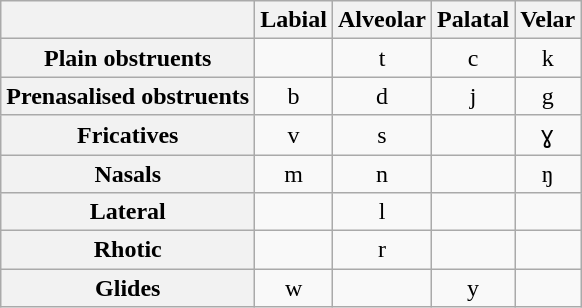<table class="wikitable" style="text-align: center;">
<tr>
<th></th>
<th>Labial</th>
<th>Alveolar</th>
<th>Palatal</th>
<th>Velar</th>
</tr>
<tr>
<th>Plain obstruents</th>
<td></td>
<td>t</td>
<td>c</td>
<td>k</td>
</tr>
<tr>
<th>Prenasalised obstruents</th>
<td>b</td>
<td>d</td>
<td>j</td>
<td>g</td>
</tr>
<tr>
<th>Fricatives</th>
<td>v</td>
<td>s</td>
<td></td>
<td>ɣ</td>
</tr>
<tr>
<th>Nasals</th>
<td>m</td>
<td>n</td>
<td></td>
<td>ŋ</td>
</tr>
<tr>
<th>Lateral</th>
<td></td>
<td>l</td>
<td></td>
<td></td>
</tr>
<tr>
<th>Rhotic</th>
<td></td>
<td>r</td>
<td></td>
<td></td>
</tr>
<tr>
<th>Glides</th>
<td>w</td>
<td></td>
<td>y</td>
<td></td>
</tr>
</table>
